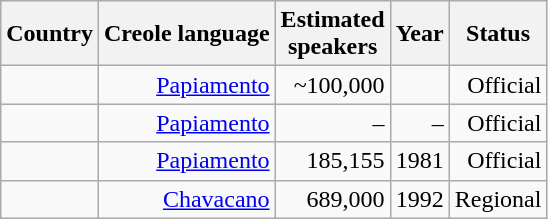<table class="wikitable sortable" style="text-align:right;">
<tr>
<th>Country</th>
<th>Creole language</th>
<th>Estimated<br>speakers</th>
<th>Year</th>
<th>Status</th>
</tr>
<tr>
<td style="text-align:left;"></td>
<td><a href='#'>Papiamento</a></td>
<td>~100,000</td>
<td></td>
<td>Official</td>
</tr>
<tr>
<td style="text-align:left;"></td>
<td><a href='#'>Papiamento</a></td>
<td>–</td>
<td>–</td>
<td>Official</td>
</tr>
<tr>
<td style="text-align:left;"></td>
<td><a href='#'>Papiamento</a></td>
<td>185,155</td>
<td>1981</td>
<td>Official</td>
</tr>
<tr>
<td style="text-align:left;"></td>
<td><a href='#'>Chavacano</a></td>
<td>689,000</td>
<td>1992</td>
<td>Regional</td>
</tr>
</table>
